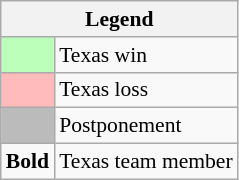<table class="wikitable" style="font-size:90%">
<tr>
<th colspan="2">Legend</th>
</tr>
<tr>
<td bgcolor="#bbffbb"> </td>
<td>Texas win</td>
</tr>
<tr>
<td bgcolor="#ffbbbb"> </td>
<td>Texas loss</td>
</tr>
<tr>
<td bgcolor="#bbbbbb"> </td>
<td>Postponement</td>
</tr>
<tr>
<td><strong>Bold</strong></td>
<td>Texas team member</td>
</tr>
</table>
